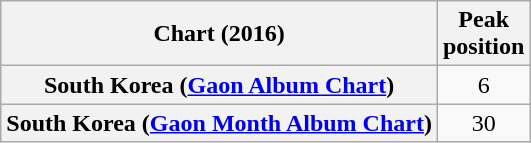<table class="wikitable sortable plainrowheaders">
<tr>
<th>Chart (2016)</th>
<th>Peak<br>position</th>
</tr>
<tr>
<th scope="row">South Korea (<a href='#'>Gaon Album Chart</a>)</th>
<td align="center">6</td>
</tr>
<tr>
<th scope="row">South Korea (<a href='#'>Gaon Month Album Chart</a>)</th>
<td align="center">30</td>
</tr>
</table>
